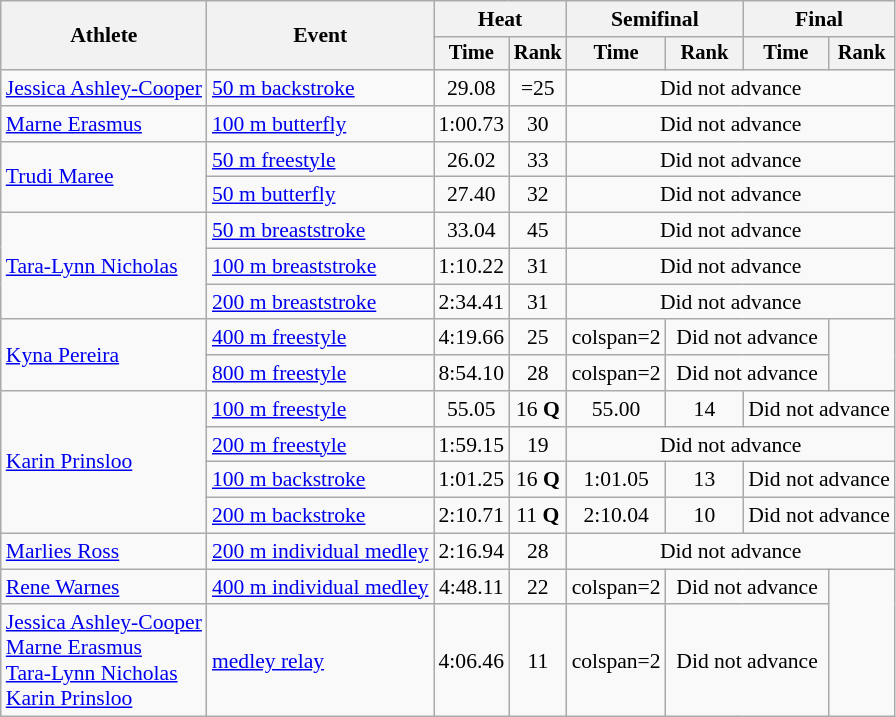<table class=wikitable style="font-size:90%">
<tr>
<th rowspan="2">Athlete</th>
<th rowspan="2">Event</th>
<th colspan="2">Heat</th>
<th colspan="2">Semifinal</th>
<th colspan="2">Final</th>
</tr>
<tr style="font-size:95%">
<th>Time</th>
<th>Rank</th>
<th>Time</th>
<th>Rank</th>
<th>Time</th>
<th>Rank</th>
</tr>
<tr align=center>
<td align=left><a href='#'>Jessica Ashley-Cooper</a></td>
<td align=left><a href='#'>50 m backstroke</a></td>
<td>29.08</td>
<td>=25</td>
<td colspan=4>Did not advance</td>
</tr>
<tr align=center>
<td align=left><a href='#'>Marne Erasmus</a></td>
<td align=left><a href='#'>100 m butterfly</a></td>
<td>1:00.73</td>
<td>30</td>
<td colspan=4>Did not advance</td>
</tr>
<tr align=center>
<td align=left rowspan=2><a href='#'>Trudi Maree</a></td>
<td align=left><a href='#'>50 m freestyle</a></td>
<td>26.02</td>
<td>33</td>
<td colspan=4>Did not advance</td>
</tr>
<tr align=center>
<td align=left><a href='#'>50 m butterfly</a></td>
<td>27.40</td>
<td>32</td>
<td colspan=4>Did not advance</td>
</tr>
<tr align=center>
<td align=left rowspan=3><a href='#'>Tara-Lynn Nicholas</a></td>
<td align=left><a href='#'>50 m breaststroke</a></td>
<td>33.04</td>
<td>45</td>
<td colspan=4>Did not advance</td>
</tr>
<tr align=center>
<td align=left><a href='#'>100 m breaststroke</a></td>
<td>1:10.22</td>
<td>31</td>
<td colspan=4>Did not advance</td>
</tr>
<tr align=center>
<td align=left><a href='#'>200 m breaststroke</a></td>
<td>2:34.41</td>
<td>31</td>
<td colspan=4>Did not advance</td>
</tr>
<tr align=center>
<td align=left rowspan=2><a href='#'>Kyna Pereira</a></td>
<td align=left><a href='#'>400 m freestyle</a></td>
<td>4:19.66</td>
<td>25</td>
<td>colspan=2 </td>
<td colspan=2>Did not advance</td>
</tr>
<tr align=center>
<td align=left><a href='#'>800 m freestyle</a></td>
<td>8:54.10</td>
<td>28</td>
<td>colspan=2 </td>
<td colspan=2>Did not advance</td>
</tr>
<tr align=center>
<td align=left rowspan=4><a href='#'>Karin Prinsloo</a></td>
<td align=left><a href='#'>100 m freestyle</a></td>
<td>55.05</td>
<td>16 <strong>Q</strong></td>
<td>55.00</td>
<td>14</td>
<td colspan=2>Did not advance</td>
</tr>
<tr align=center>
<td align=left><a href='#'>200 m freestyle</a></td>
<td>1:59.15</td>
<td>19</td>
<td colspan=4>Did not advance</td>
</tr>
<tr align=center>
<td align=left><a href='#'>100 m backstroke</a></td>
<td>1:01.25</td>
<td>16 <strong>Q</strong></td>
<td>1:01.05</td>
<td>13</td>
<td colspan=2>Did not advance</td>
</tr>
<tr align=center>
<td align=left><a href='#'>200 m backstroke</a></td>
<td>2:10.71</td>
<td>11 <strong>Q</strong></td>
<td>2:10.04</td>
<td>10</td>
<td colspan=2>Did not advance</td>
</tr>
<tr align=center>
<td align=left><a href='#'>Marlies Ross</a></td>
<td align=left><a href='#'>200 m individual medley</a></td>
<td>2:16.94</td>
<td>28</td>
<td colspan=4>Did not advance</td>
</tr>
<tr align=center>
<td align=left><a href='#'>Rene Warnes</a></td>
<td align=left><a href='#'>400 m individual medley</a></td>
<td>4:48.11</td>
<td>22</td>
<td>colspan=2 </td>
<td colspan=2>Did not advance</td>
</tr>
<tr align=center>
<td align=left><a href='#'>Jessica Ashley-Cooper</a><br><a href='#'>Marne Erasmus</a><br><a href='#'>Tara-Lynn Nicholas</a><br><a href='#'>Karin Prinsloo</a></td>
<td align=left><a href='#'> medley relay</a></td>
<td>4:06.46</td>
<td>11</td>
<td>colspan=2 </td>
<td colspan=2>Did not advance</td>
</tr>
</table>
